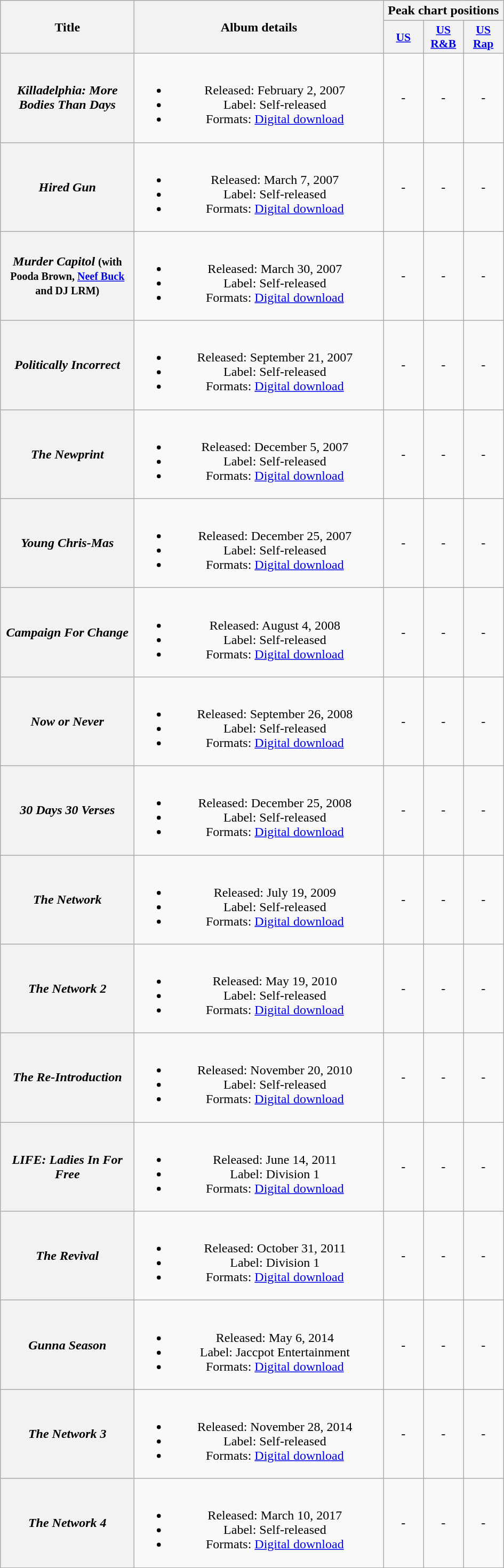<table class="wikitable plainrowheaders" style="text-align:center;">
<tr>
<th scope="col" rowspan="2" style="width:10em;">Title</th>
<th scope="col" rowspan="2" style="width:19em;">Album details</th>
<th scope="col" colspan="3">Peak chart positions</th>
</tr>
<tr>
<th scope="col" style="width:3em;font-size:90%;"><a href='#'>US</a></th>
<th scope="col" style="width:3em;font-size:90%;"><a href='#'>US R&B</a></th>
<th scope="col" style="width:3em;font-size:90%;"><a href='#'>US<br>Rap</a></th>
</tr>
<tr>
<th scope="row"><em>Killadelphia: More Bodies Than Days</em></th>
<td><br><ul><li>Released: February 2, 2007</li><li>Label: Self-released</li><li>Formats: <a href='#'>Digital download</a></li></ul></td>
<td>-</td>
<td>-</td>
<td>-</td>
</tr>
<tr>
<th scope="row"><em>Hired Gun</em></th>
<td><br><ul><li>Released: March 7, 2007</li><li>Label: Self-released</li><li>Formats: <a href='#'>Digital download</a></li></ul></td>
<td>-</td>
<td>-</td>
<td>-</td>
</tr>
<tr>
<th scope="row"><em>Murder Capitol</em> <small>(with Pooda Brown, <a href='#'>Neef Buck</a> and DJ LRM)</small></th>
<td><br><ul><li>Released: March 30, 2007</li><li>Label: Self-released</li><li>Formats: <a href='#'>Digital download</a></li></ul></td>
<td>-</td>
<td>-</td>
<td>-</td>
</tr>
<tr>
<th scope="row"><em>Politically Incorrect</em></th>
<td><br><ul><li>Released: September 21, 2007</li><li>Label: Self-released</li><li>Formats: <a href='#'>Digital download</a></li></ul></td>
<td>-</td>
<td>-</td>
<td>-</td>
</tr>
<tr>
<th scope="row"><em>The Newprint</em></th>
<td><br><ul><li>Released: December 5, 2007</li><li>Label: Self-released</li><li>Formats: <a href='#'>Digital download</a></li></ul></td>
<td>-</td>
<td>-</td>
<td>-</td>
</tr>
<tr>
<th scope="row"><em>Young Chris-Mas</em></th>
<td><br><ul><li>Released: December 25, 2007</li><li>Label: Self-released</li><li>Formats: <a href='#'>Digital download</a></li></ul></td>
<td>-</td>
<td>-</td>
<td>-</td>
</tr>
<tr>
<th scope="row"><em>Campaign For Change</em></th>
<td><br><ul><li>Released: August 4, 2008</li><li>Label: Self-released</li><li>Formats: <a href='#'>Digital download</a></li></ul></td>
<td>-</td>
<td>-</td>
<td>-</td>
</tr>
<tr>
<th scope="row"><em>Now or Never</em></th>
<td><br><ul><li>Released: September 26, 2008</li><li>Label: Self-released</li><li>Formats: <a href='#'>Digital download</a></li></ul></td>
<td>-</td>
<td>-</td>
<td>-</td>
</tr>
<tr>
<th scope="row"><em>30 Days 30 Verses</em></th>
<td><br><ul><li>Released: December 25, 2008</li><li>Label: Self-released</li><li>Formats: <a href='#'>Digital download</a></li></ul></td>
<td>-</td>
<td>-</td>
<td>-</td>
</tr>
<tr>
<th scope="row"><em>The Network</em></th>
<td><br><ul><li>Released: July 19, 2009</li><li>Label: Self-released</li><li>Formats: <a href='#'>Digital download</a></li></ul></td>
<td>-</td>
<td>-</td>
<td>-</td>
</tr>
<tr>
<th scope="row"><em>The Network 2</em></th>
<td><br><ul><li>Released: May 19, 2010</li><li>Label: Self-released</li><li>Formats: <a href='#'>Digital download</a></li></ul></td>
<td>-</td>
<td>-</td>
<td>-</td>
</tr>
<tr>
<th scope="row"><em>The Re-Introduction</em></th>
<td><br><ul><li>Released: November 20, 2010</li><li>Label: Self-released</li><li>Formats: <a href='#'>Digital download</a></li></ul></td>
<td>-</td>
<td>-</td>
<td>-</td>
</tr>
<tr>
<th scope="row"><em>LIFE: Ladies In For Free</em></th>
<td><br><ul><li>Released: June 14, 2011</li><li>Label: Division 1</li><li>Formats: <a href='#'>Digital download</a></li></ul></td>
<td>-</td>
<td>-</td>
<td>-</td>
</tr>
<tr>
<th scope="row"><em>The Revival</em></th>
<td><br><ul><li>Released: October 31, 2011</li><li>Label: Division 1</li><li>Formats: <a href='#'>Digital download</a></li></ul></td>
<td>-</td>
<td>-</td>
<td>-</td>
</tr>
<tr>
<th scope="row"><em>Gunna Season</em></th>
<td><br><ul><li>Released: May 6, 2014</li><li>Label: Jaccpot Entertainment</li><li>Formats: <a href='#'>Digital download</a></li></ul></td>
<td>-</td>
<td>-</td>
<td>-</td>
</tr>
<tr>
<th scope="row"><em>The Network 3</em></th>
<td><br><ul><li>Released: November 28, 2014</li><li>Label: Self-released</li><li>Formats: <a href='#'>Digital download</a></li></ul></td>
<td>-</td>
<td>-</td>
<td>-</td>
</tr>
<tr>
<th scope="row"><em>The Network 4</em></th>
<td><br><ul><li>Released: March 10, 2017</li><li>Label: Self-released</li><li>Formats: <a href='#'>Digital download</a></li></ul></td>
<td>-</td>
<td>-</td>
<td>-</td>
</tr>
<tr>
</tr>
</table>
